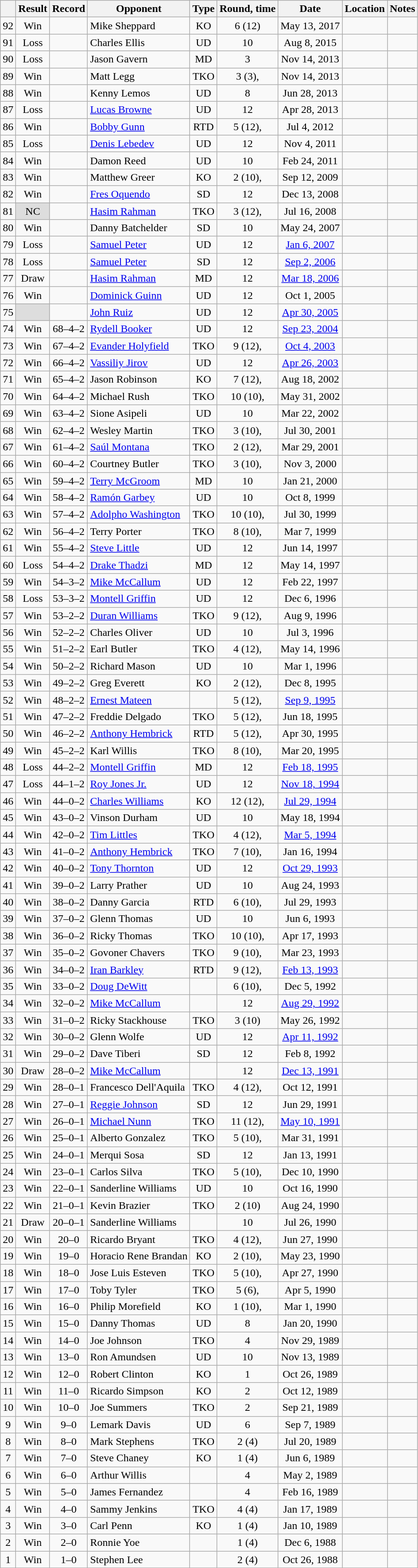<table class="wikitable" style="text-align:center">
<tr>
<th></th>
<th>Result</th>
<th>Record</th>
<th>Opponent</th>
<th>Type</th>
<th>Round, time</th>
<th>Date</th>
<th>Location</th>
<th>Notes</th>
</tr>
<tr>
<td>92</td>
<td>Win</td>
<td></td>
<td style="text-align:left;">Mike Sheppard</td>
<td>KO</td>
<td>6 (12) </td>
<td>May 13, 2017</td>
<td style="text-align:left;"></td>
<td style="text-align:left;"></td>
</tr>
<tr>
<td>91</td>
<td>Loss</td>
<td></td>
<td style="text-align:left;">Charles Ellis</td>
<td>UD</td>
<td>10</td>
<td>Aug 8, 2015</td>
<td style="text-align:left;"></td>
<td></td>
</tr>
<tr>
<td>90</td>
<td>Loss</td>
<td></td>
<td style="text-align:left;">Jason Gavern</td>
<td>MD</td>
<td>3</td>
<td>Nov 14, 2013</td>
<td style="text-align:left;"></td>
<td style="text-align:left;"></td>
</tr>
<tr>
<td>89</td>
<td>Win</td>
<td></td>
<td style="text-align:left;">Matt Legg</td>
<td>TKO</td>
<td>3 (3), </td>
<td>Nov 14, 2013</td>
<td style="text-align:left;"></td>
<td style="text-align:left;"></td>
</tr>
<tr>
<td>88</td>
<td>Win</td>
<td></td>
<td style="text-align:left;">Kenny Lemos</td>
<td>UD</td>
<td>8</td>
<td>Jun 28, 2013</td>
<td style="text-align:left;"></td>
<td></td>
</tr>
<tr>
<td>87</td>
<td>Loss</td>
<td></td>
<td style="text-align:left;"><a href='#'>Lucas Browne</a></td>
<td>UD</td>
<td>12</td>
<td>Apr 28, 2013</td>
<td style="text-align:left;"></td>
<td style="text-align:left;"></td>
</tr>
<tr>
<td>86</td>
<td>Win</td>
<td></td>
<td style="text-align:left;"><a href='#'>Bobby Gunn</a></td>
<td>RTD</td>
<td>5 (12), </td>
<td>Jul 4, 2012</td>
<td style="text-align:left;"></td>
<td style="text-align:left;"></td>
</tr>
<tr>
<td>85</td>
<td>Loss</td>
<td></td>
<td style="text-align:left;"><a href='#'>Denis Lebedev</a></td>
<td>UD</td>
<td>12</td>
<td>Nov 4, 2011</td>
<td style="text-align:left;"></td>
<td style="text-align:left;"></td>
</tr>
<tr>
<td>84</td>
<td>Win</td>
<td></td>
<td style="text-align:left;">Damon Reed</td>
<td>UD</td>
<td>10</td>
<td>Feb 24, 2011</td>
<td style="text-align:left;"></td>
<td></td>
</tr>
<tr>
<td>83</td>
<td>Win</td>
<td></td>
<td style="text-align:left;">Matthew Greer</td>
<td>KO</td>
<td>2 (10), </td>
<td>Sep 12, 2009</td>
<td style="text-align:left;"></td>
<td></td>
</tr>
<tr>
<td>82</td>
<td>Win</td>
<td></td>
<td style="text-align:left;"><a href='#'>Fres Oquendo</a></td>
<td>SD</td>
<td>12</td>
<td>Dec 13, 2008</td>
<td style="text-align:left;"></td>
<td style="text-align:left;"></td>
</tr>
<tr>
<td>81</td>
<td style="background:#DDD">NC</td>
<td></td>
<td style="text-align:left;"><a href='#'>Hasim Rahman</a></td>
<td>TKO</td>
<td>3 (12), </td>
<td>Jul 16, 2008</td>
<td style="text-align:left;"></td>
<td style="text-align:left;"></td>
</tr>
<tr>
<td>80</td>
<td>Win</td>
<td></td>
<td style="text-align:left;">Danny Batchelder</td>
<td>SD</td>
<td>10</td>
<td>May 24, 2007</td>
<td style="text-align:left;"></td>
<td></td>
</tr>
<tr>
<td>79</td>
<td>Loss</td>
<td></td>
<td style="text-align:left;"><a href='#'>Samuel Peter</a></td>
<td>UD</td>
<td>12</td>
<td><a href='#'>Jan 6, 2007</a></td>
<td style="text-align:left;"></td>
<td style="text-align:left;"></td>
</tr>
<tr>
<td>78</td>
<td>Loss</td>
<td></td>
<td style="text-align:left;"><a href='#'>Samuel Peter</a></td>
<td>SD</td>
<td>12</td>
<td><a href='#'>Sep 2, 2006</a></td>
<td style="text-align:left;"></td>
<td style="text-align:left;"></td>
</tr>
<tr>
<td>77</td>
<td>Draw</td>
<td></td>
<td style="text-align:left;"><a href='#'>Hasim Rahman</a></td>
<td>MD</td>
<td>12</td>
<td><a href='#'>Mar 18, 2006</a></td>
<td style="text-align:left;"></td>
<td style="text-align:left;"></td>
</tr>
<tr>
<td>76</td>
<td>Win</td>
<td></td>
<td style="text-align:left;"><a href='#'>Dominick Guinn</a></td>
<td>UD</td>
<td>12</td>
<td>Oct 1, 2005</td>
<td style="text-align:left;"></td>
<td style="text-align:left;"></td>
</tr>
<tr>
<td>75</td>
<td style="background:#DDD"></td>
<td></td>
<td style="text-align:left;"><a href='#'>John Ruiz</a></td>
<td>UD</td>
<td>12</td>
<td><a href='#'>Apr 30, 2005</a></td>
<td style="text-align:left;"></td>
<td style="text-align:left;"></td>
</tr>
<tr>
<td>74</td>
<td>Win</td>
<td>68–4–2</td>
<td style="text-align:left;"><a href='#'>Rydell Booker</a></td>
<td>UD</td>
<td>12</td>
<td><a href='#'>Sep 23, 2004</a></td>
<td style="text-align:left;"></td>
<td style="text-align:left;"></td>
</tr>
<tr>
<td>73</td>
<td>Win</td>
<td>67–4–2</td>
<td style="text-align:left;"><a href='#'>Evander Holyfield</a></td>
<td>TKO</td>
<td>9 (12), </td>
<td><a href='#'>Oct 4, 2003</a></td>
<td style="text-align:left;"></td>
<td></td>
</tr>
<tr>
<td>72</td>
<td>Win</td>
<td>66–4–2</td>
<td style="text-align:left;"><a href='#'>Vassiliy Jirov</a></td>
<td>UD</td>
<td>12</td>
<td><a href='#'>Apr 26, 2003</a></td>
<td style="text-align:left;"></td>
<td style="text-align:left;"></td>
</tr>
<tr>
<td>71</td>
<td>Win</td>
<td>65–4–2</td>
<td style="text-align:left;">Jason Robinson</td>
<td>KO</td>
<td>7 (12), </td>
<td>Aug 18, 2002</td>
<td style="text-align:left;"></td>
<td></td>
</tr>
<tr>
<td>70</td>
<td>Win</td>
<td>64–4–2</td>
<td style="text-align:left;">Michael Rush</td>
<td>TKO</td>
<td>10 (10), </td>
<td>May 31, 2002</td>
<td style="text-align:left;"></td>
<td></td>
</tr>
<tr>
<td>69</td>
<td>Win</td>
<td>63–4–2</td>
<td style="text-align:left;">Sione Asipeli</td>
<td>UD</td>
<td>10</td>
<td>Mar 22, 2002</td>
<td style="text-align:left;"></td>
<td></td>
</tr>
<tr>
<td>68</td>
<td>Win</td>
<td>62–4–2</td>
<td style="text-align:left;">Wesley Martin</td>
<td>TKO</td>
<td>3 (10), </td>
<td>Jul 30, 2001</td>
<td style="text-align:left;"></td>
<td></td>
</tr>
<tr>
<td>67</td>
<td>Win</td>
<td>61–4–2</td>
<td style="text-align:left;"><a href='#'>Saúl Montana</a></td>
<td>TKO</td>
<td>2 (12), </td>
<td>Mar 29, 2001</td>
<td style="text-align:left;"></td>
<td style="text-align:left;"></td>
</tr>
<tr>
<td>66</td>
<td>Win</td>
<td>60–4–2</td>
<td style="text-align:left;">Courtney Butler</td>
<td>TKO</td>
<td>3 (10), </td>
<td>Nov 3, 2000</td>
<td style="text-align:left;"></td>
<td></td>
</tr>
<tr>
<td>65</td>
<td>Win</td>
<td>59–4–2</td>
<td style="text-align:left;"><a href='#'>Terry McGroom</a></td>
<td>MD</td>
<td>10</td>
<td>Jan 21, 2000</td>
<td style="text-align:left;"></td>
<td></td>
</tr>
<tr>
<td>64</td>
<td>Win</td>
<td>58–4–2</td>
<td style="text-align:left;"><a href='#'>Ramón Garbey</a></td>
<td>UD</td>
<td>10</td>
<td>Oct 8, 1999</td>
<td style="text-align:left;"></td>
<td></td>
</tr>
<tr>
<td>63</td>
<td>Win</td>
<td>57–4–2</td>
<td style="text-align:left;"><a href='#'>Adolpho Washington</a></td>
<td>TKO</td>
<td>10 (10), </td>
<td>Jul 30, 1999</td>
<td style="text-align:left;"></td>
<td></td>
</tr>
<tr>
<td>62</td>
<td>Win</td>
<td>56–4–2</td>
<td style="text-align:left;">Terry Porter</td>
<td>TKO</td>
<td>8 (10), </td>
<td>Mar 7, 1999</td>
<td style="text-align:left;"></td>
<td></td>
</tr>
<tr>
<td>61</td>
<td>Win</td>
<td>55–4–2</td>
<td style="text-align:left;"><a href='#'>Steve Little</a></td>
<td>UD</td>
<td>12</td>
<td>Jun 14, 1997</td>
<td style="text-align:left;"></td>
<td style="text-align:left;"></td>
</tr>
<tr>
<td>60</td>
<td>Loss</td>
<td>54–4–2</td>
<td style="text-align:left;"><a href='#'>Drake Thadzi</a></td>
<td>MD</td>
<td>12</td>
<td>May 14, 1997</td>
<td style="text-align:left;"></td>
<td style="text-align:left;"></td>
</tr>
<tr>
<td>59</td>
<td>Win</td>
<td>54–3–2</td>
<td style="text-align:left;"><a href='#'>Mike McCallum</a></td>
<td>UD</td>
<td>12</td>
<td>Feb 22, 1997</td>
<td style="text-align:left;"></td>
<td style="text-align:left;"></td>
</tr>
<tr>
<td>58</td>
<td>Loss</td>
<td>53–3–2</td>
<td style="text-align:left;"><a href='#'>Montell Griffin</a></td>
<td>UD</td>
<td>12</td>
<td>Dec 6, 1996</td>
<td style="text-align:left;"></td>
<td style="text-align:left;"></td>
</tr>
<tr>
<td>57</td>
<td>Win</td>
<td>53–2–2</td>
<td style="text-align:left;"><a href='#'>Duran Williams</a></td>
<td>TKO</td>
<td>9 (12), </td>
<td>Aug 9, 1996</td>
<td style="text-align:left;"></td>
<td style="text-align:left;"></td>
</tr>
<tr>
<td>56</td>
<td>Win</td>
<td>52–2–2</td>
<td style="text-align:left;">Charles Oliver</td>
<td>UD</td>
<td>10</td>
<td>Jul 3, 1996</td>
<td style="text-align:left;"></td>
<td></td>
</tr>
<tr>
<td>55</td>
<td>Win</td>
<td>51–2–2</td>
<td style="text-align:left;">Earl Butler</td>
<td>TKO</td>
<td>4 (12), </td>
<td>May 14, 1996</td>
<td style="text-align:left;"></td>
<td style="text-align:left;"></td>
</tr>
<tr>
<td>54</td>
<td>Win</td>
<td>50–2–2</td>
<td style="text-align:left;">Richard Mason</td>
<td>UD</td>
<td>10</td>
<td>Mar 1, 1996</td>
<td style="text-align:left;"></td>
<td></td>
</tr>
<tr>
<td>53</td>
<td>Win</td>
<td>49–2–2</td>
<td style="text-align:left;">Greg Everett</td>
<td>KO</td>
<td>2 (12), </td>
<td>Dec 8, 1995</td>
<td style="text-align:left;"></td>
<td style="text-align:left;"></td>
</tr>
<tr>
<td>52</td>
<td>Win</td>
<td>48–2–2</td>
<td style="text-align:left;"><a href='#'>Ernest Mateen</a></td>
<td></td>
<td>5 (12), </td>
<td><a href='#'>Sep 9, 1995</a></td>
<td style="text-align:left;"></td>
<td style="text-align:left;"></td>
</tr>
<tr>
<td>51</td>
<td>Win</td>
<td>47–2–2</td>
<td style="text-align:left;">Freddie Delgado</td>
<td>TKO</td>
<td>5 (12), </td>
<td>Jun 18, 1995</td>
<td style="text-align:left;"></td>
<td style="text-align:left;"></td>
</tr>
<tr>
<td>50</td>
<td>Win</td>
<td>46–2–2</td>
<td style="text-align:left;"><a href='#'>Anthony Hembrick</a></td>
<td>RTD</td>
<td>5 (12), </td>
<td>Apr 30, 1995</td>
<td style="text-align:left;"></td>
<td style="text-align:left;"></td>
</tr>
<tr>
<td>49</td>
<td>Win</td>
<td>45–2–2</td>
<td style="text-align:left;">Karl Willis</td>
<td>TKO</td>
<td>8 (10), </td>
<td>Mar 20, 1995</td>
<td style="text-align:left;"></td>
<td></td>
</tr>
<tr>
<td>48</td>
<td>Loss</td>
<td>44–2–2</td>
<td style="text-align:left;"><a href='#'>Montell Griffin</a></td>
<td>MD</td>
<td>12</td>
<td><a href='#'>Feb 18, 1995</a></td>
<td style="text-align:left;"></td>
<td style="text-align:left;"></td>
</tr>
<tr>
<td>47</td>
<td>Loss</td>
<td>44–1–2</td>
<td style="text-align:left;"><a href='#'>Roy Jones Jr.</a></td>
<td>UD</td>
<td>12</td>
<td><a href='#'>Nov 18, 1994</a></td>
<td style="text-align:left;"></td>
<td style="text-align:left;"></td>
</tr>
<tr>
<td>46</td>
<td>Win</td>
<td>44–0–2</td>
<td style="text-align:left;"><a href='#'>Charles Williams</a></td>
<td>KO</td>
<td>12 (12), </td>
<td><a href='#'>Jul 29, 1994</a></td>
<td style="text-align:left;"></td>
<td style="text-align:left;"></td>
</tr>
<tr>
<td>45</td>
<td>Win</td>
<td>43–0–2</td>
<td style="text-align:left;">Vinson Durham</td>
<td>UD</td>
<td>10</td>
<td>May 18, 1994</td>
<td style="text-align:left;"></td>
<td></td>
</tr>
<tr>
<td>44</td>
<td>Win</td>
<td>42–0–2</td>
<td style="text-align:left;"><a href='#'>Tim Littles</a></td>
<td>TKO</td>
<td>4 (12), </td>
<td><a href='#'>Mar 5, 1994</a></td>
<td style="text-align:left;"></td>
<td style="text-align:left;"></td>
</tr>
<tr>
<td>43</td>
<td>Win</td>
<td>41–0–2</td>
<td style="text-align:left;"><a href='#'>Anthony Hembrick</a></td>
<td>TKO</td>
<td>7 (10), </td>
<td>Jan 16, 1994</td>
<td style="text-align:left;"></td>
<td></td>
</tr>
<tr>
<td>42</td>
<td>Win</td>
<td>40–0–2</td>
<td style="text-align:left;"><a href='#'>Tony Thornton</a></td>
<td>UD</td>
<td>12</td>
<td><a href='#'>Oct 29, 1993</a></td>
<td style="text-align:left;"></td>
<td style="text-align:left;"></td>
</tr>
<tr>
<td>41</td>
<td>Win</td>
<td>39–0–2</td>
<td style="text-align:left;">Larry Prather</td>
<td>UD</td>
<td>10</td>
<td>Aug 24, 1993</td>
<td style="text-align:left;"></td>
<td></td>
</tr>
<tr>
<td>40</td>
<td>Win</td>
<td>38–0–2</td>
<td style="text-align:left;">Danny Garcia</td>
<td>RTD</td>
<td>6 (10), </td>
<td>Jul 29, 1993</td>
<td style="text-align:left;"></td>
<td></td>
</tr>
<tr>
<td>39</td>
<td>Win</td>
<td>37–0–2</td>
<td style="text-align:left;">Glenn Thomas</td>
<td>UD</td>
<td>10</td>
<td>Jun 6, 1993</td>
<td style="text-align:left;"></td>
<td></td>
</tr>
<tr>
<td>38</td>
<td>Win</td>
<td>36–0–2</td>
<td style="text-align:left;">Ricky Thomas</td>
<td>TKO</td>
<td>10 (10), </td>
<td>Apr 17, 1993</td>
<td style="text-align:left;"></td>
<td></td>
</tr>
<tr>
<td>37</td>
<td>Win</td>
<td>35–0–2</td>
<td style="text-align:left;">Govoner Chavers</td>
<td>TKO</td>
<td>9 (10), </td>
<td>Mar 23, 1993</td>
<td style="text-align:left;"></td>
<td></td>
</tr>
<tr>
<td>36</td>
<td>Win</td>
<td>34–0–2</td>
<td style="text-align:left;"><a href='#'>Iran Barkley</a></td>
<td>RTD</td>
<td>9 (12), </td>
<td><a href='#'>Feb 13, 1993</a></td>
<td style="text-align:left;"></td>
<td style="text-align:left;"></td>
</tr>
<tr>
<td>35</td>
<td>Win</td>
<td>33–0–2</td>
<td style="text-align:left;"><a href='#'>Doug DeWitt</a></td>
<td></td>
<td>6 (10), </td>
<td>Dec 5, 1992</td>
<td style="text-align:left;"></td>
<td></td>
</tr>
<tr>
<td>34</td>
<td>Win</td>
<td>32–0–2</td>
<td style="text-align:left;"><a href='#'>Mike McCallum</a></td>
<td></td>
<td>12</td>
<td><a href='#'>Aug 29, 1992</a></td>
<td style="text-align:left;"></td>
<td style="text-align:left;"></td>
</tr>
<tr>
<td>33</td>
<td>Win</td>
<td>31–0–2</td>
<td style="text-align:left;">Ricky Stackhouse</td>
<td>TKO</td>
<td>3 (10)</td>
<td>May 26, 1992</td>
<td style="text-align:left;"></td>
<td></td>
</tr>
<tr>
<td>32</td>
<td>Win</td>
<td>30–0–2</td>
<td style="text-align:left;">Glenn Wolfe</td>
<td>UD</td>
<td>12</td>
<td><a href='#'>Apr 11, 1992</a></td>
<td style="text-align:left;"></td>
<td style="text-align:left;"></td>
</tr>
<tr>
<td>31</td>
<td>Win</td>
<td>29–0–2</td>
<td style="text-align:left;">Dave Tiberi</td>
<td>SD</td>
<td>12</td>
<td>Feb 8, 1992</td>
<td style="text-align:left;"></td>
<td style="text-align:left;"></td>
</tr>
<tr>
<td>30</td>
<td>Draw</td>
<td>28–0–2</td>
<td style="text-align:left;"><a href='#'>Mike McCallum</a></td>
<td></td>
<td>12</td>
<td><a href='#'>Dec 13, 1991</a></td>
<td style="text-align:left;"></td>
<td style="text-align:left;"></td>
</tr>
<tr>
<td>29</td>
<td>Win</td>
<td>28–0–1</td>
<td style="text-align:left;">Francesco Dell'Aquila</td>
<td>TKO</td>
<td>4 (12), </td>
<td>Oct 12, 1991</td>
<td style="text-align:left;"></td>
<td style="text-align:left;"></td>
</tr>
<tr>
<td>28</td>
<td>Win</td>
<td>27–0–1</td>
<td style="text-align:left;"><a href='#'>Reggie Johnson</a></td>
<td>SD</td>
<td>12</td>
<td>Jun 29, 1991</td>
<td style="text-align:left;"></td>
<td style="text-align:left;"></td>
</tr>
<tr>
<td>27</td>
<td>Win</td>
<td>26–0–1</td>
<td style="text-align:left;"><a href='#'>Michael Nunn</a></td>
<td>TKO</td>
<td>11 (12), </td>
<td><a href='#'>May 10, 1991</a></td>
<td style="text-align:left;"></td>
<td style="text-align:left;"></td>
</tr>
<tr>
<td>26</td>
<td>Win</td>
<td>25–0–1</td>
<td style="text-align:left;">Alberto Gonzalez</td>
<td>TKO</td>
<td>5 (10), </td>
<td>Mar 31, 1991</td>
<td style="text-align:left;"></td>
<td></td>
</tr>
<tr>
<td>25</td>
<td>Win</td>
<td>24–0–1</td>
<td style="text-align:left;">Merqui Sosa</td>
<td>SD</td>
<td>12</td>
<td>Jan 13, 1991</td>
<td style="text-align:left;"></td>
<td style="text-align:left;"></td>
</tr>
<tr>
<td>24</td>
<td>Win</td>
<td>23–0–1</td>
<td style="text-align:left;">Carlos Silva</td>
<td>TKO</td>
<td>5 (10), </td>
<td>Dec 10, 1990</td>
<td style="text-align:left;"></td>
<td></td>
</tr>
<tr>
<td>23</td>
<td>Win</td>
<td>22–0–1</td>
<td style="text-align:left;">Sanderline Williams</td>
<td>UD</td>
<td>10</td>
<td>Oct 16, 1990</td>
<td style="text-align:left;"></td>
<td></td>
</tr>
<tr>
<td>22</td>
<td>Win</td>
<td>21–0–1</td>
<td style="text-align:left;">Kevin Brazier</td>
<td>TKO</td>
<td>2 (10)</td>
<td>Aug 24, 1990</td>
<td style="text-align:left;"></td>
<td></td>
</tr>
<tr>
<td>21</td>
<td>Draw</td>
<td>20–0–1</td>
<td style="text-align:left;">Sanderline Williams</td>
<td></td>
<td>10</td>
<td>Jul 26, 1990</td>
<td style="text-align:left;"></td>
<td></td>
</tr>
<tr>
<td>20</td>
<td>Win</td>
<td>20–0</td>
<td style="text-align:left;">Ricardo Bryant</td>
<td>TKO</td>
<td>4 (12), </td>
<td>Jun 27, 1990</td>
<td style="text-align:left;"></td>
<td style="text-align:left;"></td>
</tr>
<tr>
<td>19</td>
<td>Win</td>
<td>19–0</td>
<td style="text-align:left;">Horacio Rene Brandan</td>
<td>KO</td>
<td>2 (10), </td>
<td>May 23, 1990</td>
<td style="text-align:left;"></td>
<td></td>
</tr>
<tr>
<td>18</td>
<td>Win</td>
<td>18–0</td>
<td style="text-align:left;">Jose Luis Esteven</td>
<td>TKO</td>
<td>5 (10), </td>
<td>Apr 27, 1990</td>
<td style="text-align:left;"></td>
<td></td>
</tr>
<tr>
<td>17</td>
<td>Win</td>
<td>17–0</td>
<td style="text-align:left;">Toby Tyler</td>
<td>TKO</td>
<td>5 (6), </td>
<td>Apr 5, 1990</td>
<td style="text-align:left;"></td>
<td></td>
</tr>
<tr>
<td>16</td>
<td>Win</td>
<td>16–0</td>
<td style="text-align:left;">Philip Morefield</td>
<td>KO</td>
<td>1 (10), </td>
<td>Mar 1, 1990</td>
<td style="text-align:left;"></td>
<td style="text-align:left;"></td>
</tr>
<tr>
<td>15</td>
<td>Win</td>
<td>15–0</td>
<td style="text-align:left;">Danny Thomas</td>
<td>UD</td>
<td>8</td>
<td>Jan 20, 1990</td>
<td style="text-align:left;"></td>
<td></td>
</tr>
<tr>
<td>14</td>
<td>Win</td>
<td>14–0</td>
<td style="text-align:left;">Joe Johnson</td>
<td>TKO</td>
<td>4 </td>
<td>Nov 29, 1989</td>
<td style="text-align:left;"></td>
<td></td>
</tr>
<tr>
<td>13</td>
<td>Win</td>
<td>13–0</td>
<td style="text-align:left;">Ron Amundsen</td>
<td>UD</td>
<td>10</td>
<td>Nov 13, 1989</td>
<td style="text-align:left;"></td>
<td></td>
</tr>
<tr>
<td>12</td>
<td>Win</td>
<td>12–0</td>
<td style="text-align:left;">Robert Clinton</td>
<td>KO</td>
<td>1</td>
<td>Oct 26, 1989</td>
<td style="text-align:left;"></td>
<td></td>
</tr>
<tr>
<td>11</td>
<td>Win</td>
<td>11–0</td>
<td style="text-align:left;">Ricardo Simpson</td>
<td>KO</td>
<td>2</td>
<td>Oct 12, 1989</td>
<td style="text-align:left;"></td>
<td></td>
</tr>
<tr>
<td>10</td>
<td>Win</td>
<td>10–0</td>
<td style="text-align:left;">Joe Summers</td>
<td>TKO</td>
<td>2</td>
<td>Sep 21, 1989</td>
<td style="text-align:left;"></td>
<td></td>
</tr>
<tr>
<td>9</td>
<td>Win</td>
<td>9–0</td>
<td style="text-align:left;">Lemark Davis</td>
<td>UD</td>
<td>6</td>
<td>Sep 7, 1989</td>
<td style="text-align:left;"></td>
<td></td>
</tr>
<tr>
<td>8</td>
<td>Win</td>
<td>8–0</td>
<td style="text-align:left;">Mark Stephens</td>
<td>TKO</td>
<td>2 (4)</td>
<td>Jul 20, 1989</td>
<td style="text-align:left;"></td>
<td></td>
</tr>
<tr>
<td>7</td>
<td>Win</td>
<td>7–0</td>
<td style="text-align:left;">Steve Chaney</td>
<td>KO</td>
<td>1 (4)</td>
<td>Jun 6, 1989</td>
<td style="text-align:left;"></td>
<td></td>
</tr>
<tr>
<td>6</td>
<td>Win</td>
<td>6–0</td>
<td style="text-align:left;">Arthur Willis</td>
<td></td>
<td>4</td>
<td>May 2, 1989</td>
<td style="text-align:left;"></td>
<td></td>
</tr>
<tr>
<td>5</td>
<td>Win</td>
<td>5–0</td>
<td style="text-align:left;">James Fernandez</td>
<td></td>
<td>4</td>
<td>Feb 16, 1989</td>
<td style="text-align:left;"></td>
<td></td>
</tr>
<tr>
<td>4</td>
<td>Win</td>
<td>4–0</td>
<td style="text-align:left;">Sammy Jenkins</td>
<td>TKO</td>
<td>4 (4)</td>
<td>Jan 17, 1989</td>
<td style="text-align:left;"></td>
<td></td>
</tr>
<tr>
<td>3</td>
<td>Win</td>
<td>3–0</td>
<td style="text-align:left;">Carl Penn</td>
<td>KO</td>
<td>1 (4)</td>
<td>Jan 10, 1989</td>
<td style="text-align:left;"></td>
<td></td>
</tr>
<tr>
<td>2</td>
<td>Win</td>
<td>2–0</td>
<td style="text-align:left;">Ronnie Yoe</td>
<td></td>
<td>1 (4)</td>
<td>Dec 6, 1988</td>
<td style="text-align:left;"></td>
<td></td>
</tr>
<tr>
<td>1</td>
<td>Win</td>
<td>1–0</td>
<td style="text-align:left;">Stephen Lee</td>
<td></td>
<td>2 (4)</td>
<td>Oct 26, 1988</td>
<td style="text-align:left;"></td>
<td></td>
</tr>
</table>
